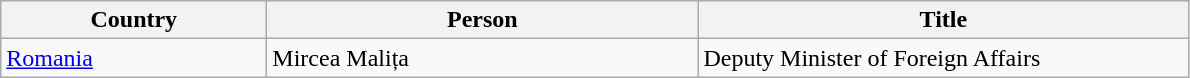<table class="wikitable">
<tr style="vertical-align: top;">
<th width="170">Country</th>
<th width="280">Person</th>
<th width="320">Title</th>
</tr>
<tr style="vertical-align: top;">
<td> <a href='#'>Romania</a></td>
<td>Mircea Malița</td>
<td>Deputy Minister of Foreign Affairs</td>
</tr>
</table>
